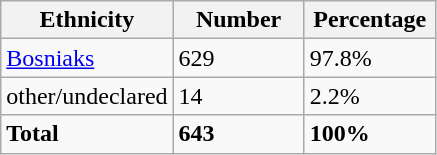<table class="wikitable">
<tr>
<th width="100px">Ethnicity</th>
<th width="80px">Number</th>
<th width="80px">Percentage</th>
</tr>
<tr>
<td><a href='#'>Bosniaks</a></td>
<td>629</td>
<td>97.8%</td>
</tr>
<tr>
<td>other/undeclared</td>
<td>14</td>
<td>2.2%</td>
</tr>
<tr>
<td><strong>Total</strong></td>
<td><strong>643</strong></td>
<td><strong>100%</strong></td>
</tr>
</table>
